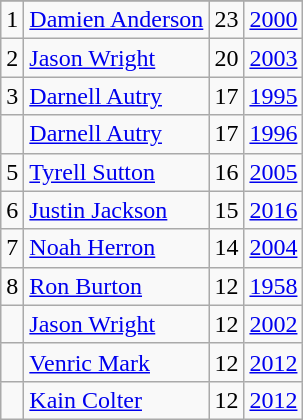<table class="wikitable">
<tr>
</tr>
<tr>
<td>1</td>
<td><a href='#'>Damien Anderson</a></td>
<td>23</td>
<td><a href='#'>2000</a></td>
</tr>
<tr>
<td>2</td>
<td><a href='#'>Jason Wright</a></td>
<td>20</td>
<td><a href='#'>2003</a></td>
</tr>
<tr>
<td>3</td>
<td><a href='#'>Darnell Autry</a></td>
<td>17</td>
<td><a href='#'>1995</a></td>
</tr>
<tr>
<td></td>
<td><a href='#'>Darnell Autry</a></td>
<td>17</td>
<td><a href='#'>1996</a></td>
</tr>
<tr>
<td>5</td>
<td><a href='#'>Tyrell Sutton</a></td>
<td>16</td>
<td><a href='#'>2005</a></td>
</tr>
<tr>
<td>6</td>
<td><a href='#'>Justin Jackson</a></td>
<td>15</td>
<td><a href='#'>2016</a></td>
</tr>
<tr>
<td>7</td>
<td><a href='#'>Noah Herron</a></td>
<td>14</td>
<td><a href='#'>2004</a></td>
</tr>
<tr>
<td>8</td>
<td><a href='#'>Ron Burton</a></td>
<td>12</td>
<td><a href='#'>1958</a></td>
</tr>
<tr>
<td></td>
<td><a href='#'>Jason Wright</a></td>
<td>12</td>
<td><a href='#'>2002</a></td>
</tr>
<tr>
<td></td>
<td><a href='#'>Venric Mark</a></td>
<td>12</td>
<td><a href='#'>2012</a></td>
</tr>
<tr>
<td></td>
<td><a href='#'>Kain Colter</a></td>
<td>12</td>
<td><a href='#'>2012</a></td>
</tr>
</table>
